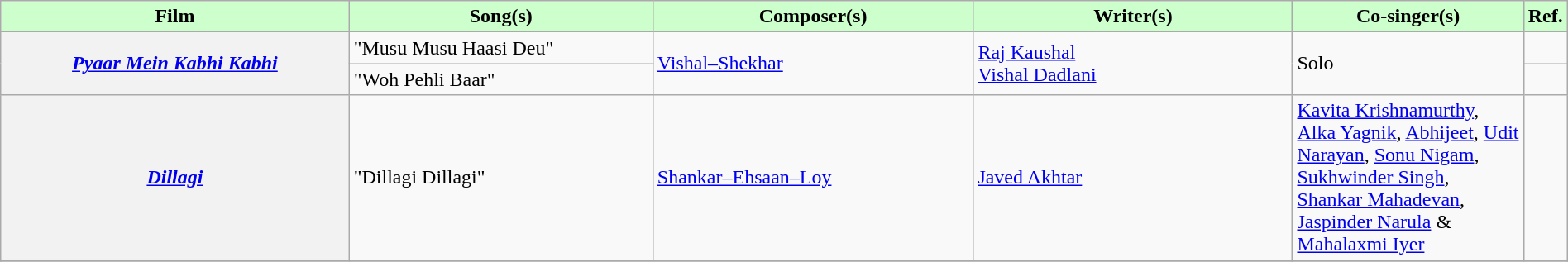<table class="wikitable plainrowheaders" style="width:100%;" textcolor:#000;">
<tr style="background:#cfc; text-align:center;">
<td scope="col" style="width:23%;"><strong>Film</strong></td>
<td scope="col" style="width:20%;"><strong>Song(s)</strong></td>
<td scope="col" style="width:21%;"><strong>Composer(s)</strong></td>
<td scope="col" style="width:21%;"><strong>Writer(s)</strong></td>
<td scope="col" style="width:18%;"><strong>Co-singer(s)</strong></td>
<td scope="col" style="width:1%;"><strong>Ref.</strong></td>
</tr>
<tr>
<th rowspan=2><em><a href='#'>Pyaar Mein Kabhi Kabhi</a></em></th>
<td>"Musu Musu Haasi Deu"</td>
<td rowspan=2><a href='#'>Vishal–Shekhar</a></td>
<td rowspan="2"><a href='#'>Raj Kaushal</a><br><a href='#'>Vishal Dadlani</a></td>
<td rowspan=2>Solo</td>
<td></td>
</tr>
<tr>
<td>"Woh Pehli Baar"</td>
<td></td>
</tr>
<tr>
<th><em><a href='#'>Dillagi</a></em></th>
<td>"Dillagi Dillagi"</td>
<td><a href='#'>Shankar–Ehsaan–Loy</a></td>
<td><a href='#'>Javed Akhtar</a></td>
<td><a href='#'>Kavita Krishnamurthy</a>, <a href='#'>Alka Yagnik</a>, <a href='#'>Abhijeet</a>, <a href='#'>Udit Narayan</a>, <a href='#'>Sonu Nigam</a>, <a href='#'>Sukhwinder Singh</a>, <a href='#'>Shankar Mahadevan</a>, <a href='#'>Jaspinder Narula</a> & <a href='#'>Mahalaxmi Iyer</a></td>
<td></td>
</tr>
<tr>
</tr>
</table>
